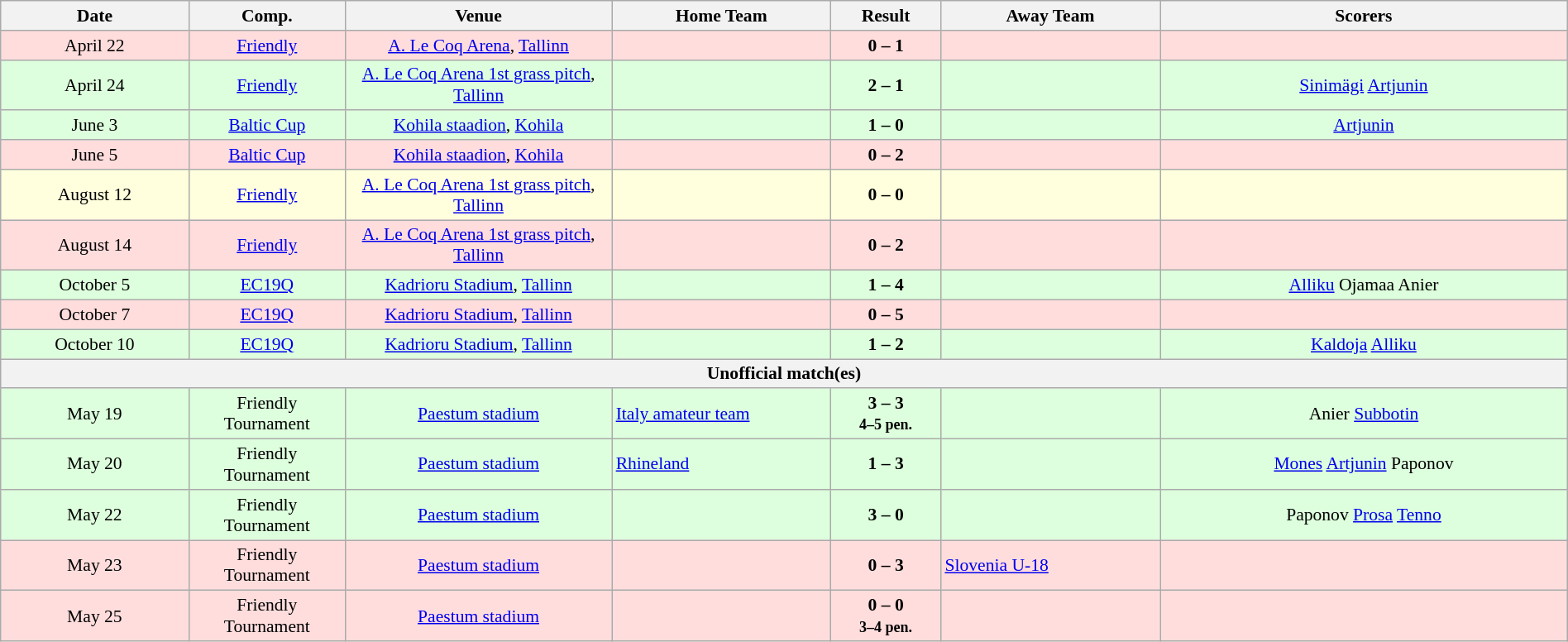<table class="wikitable collapsible collapsed" width=100% style="font-size: 90%">
<tr>
<th width=12%>Date</th>
<th width=10%>Comp.</th>
<th width=17%>Venue</th>
<th width=14%>Home Team</th>
<th width=7%>Result</th>
<th width=14%>Away Team</th>
<th width=26%>Scorers</th>
</tr>
<tr bgcolor="#ffdddd" align="center">
<td>April 22</td>
<td><a href='#'>Friendly</a></td>
<td><a href='#'>A. Le Coq Arena</a>, <a href='#'>Tallinn</a></td>
<td align="left"></td>
<td><strong>0 – 1</strong></td>
<td align="left"></td>
<td></td>
</tr>
<tr bgcolor="#ddffdd" align="center">
<td>April 24</td>
<td><a href='#'>Friendly</a></td>
<td><a href='#'>A. Le Coq Arena 1st grass pitch</a>, <a href='#'>Tallinn</a></td>
<td align="left"></td>
<td><strong>2 – 1</strong></td>
<td align="left"></td>
<td><a href='#'>Sinimägi</a>  <a href='#'>Artjunin</a> </td>
</tr>
<tr bgcolor="#ddffdd" align="center">
<td>June 3</td>
<td><a href='#'>Baltic Cup</a></td>
<td><a href='#'>Kohila staadion</a>, <a href='#'>Kohila</a></td>
<td align="left"></td>
<td><strong>1 – 0</strong></td>
<td align="left"></td>
<td><a href='#'>Artjunin</a> </td>
</tr>
<tr bgcolor="#ffdddd" align="center">
<td>June 5</td>
<td><a href='#'>Baltic Cup</a></td>
<td><a href='#'>Kohila staadion</a>, <a href='#'>Kohila</a></td>
<td align="left"></td>
<td><strong>0 – 2</strong></td>
<td align="left"></td>
<td></td>
</tr>
<tr bgcolor="#ffffdd" align="center">
<td>August 12</td>
<td><a href='#'>Friendly</a></td>
<td><a href='#'>A. Le Coq Arena 1st grass pitch</a>, <a href='#'>Tallinn</a></td>
<td align="left"></td>
<td><strong>0 – 0</strong></td>
<td align="left"></td>
<td></td>
</tr>
<tr bgcolor="#ffdddd" align="center">
<td>August 14</td>
<td><a href='#'>Friendly</a></td>
<td><a href='#'>A. Le Coq Arena 1st grass pitch</a>, <a href='#'>Tallinn</a></td>
<td align="left"></td>
<td><strong>0 – 2</strong></td>
<td align="left"></td>
<td></td>
</tr>
<tr bgcolor="#ddffdd" align="center">
<td>October 5</td>
<td><a href='#'>EC19Q</a></td>
<td><a href='#'>Kadrioru Stadium</a>, <a href='#'>Tallinn</a></td>
<td align="left"></td>
<td><strong>1 – 4</strong></td>
<td align="left"></td>
<td><a href='#'>Alliku</a>    Ojamaa  Anier </td>
</tr>
<tr bgcolor="#ffdddd" align="center">
<td>October 7</td>
<td><a href='#'>EC19Q</a></td>
<td><a href='#'>Kadrioru Stadium</a>, <a href='#'>Tallinn</a></td>
<td align="left"></td>
<td><strong>0 – 5</strong></td>
<td align="left"></td>
<td></td>
</tr>
<tr bgcolor="#ddffdd" align="center">
<td>October 10</td>
<td><a href='#'>EC19Q</a></td>
<td><a href='#'>Kadrioru Stadium</a>, <a href='#'>Tallinn</a></td>
<td align="left"></td>
<td><strong>1 – 2</strong></td>
<td align="left"></td>
<td><a href='#'>Kaldoja</a>  <a href='#'>Alliku</a> </td>
</tr>
<tr>
<th colspan="8">Unofficial match(es)</th>
</tr>
<tr bgcolor="#ddffdd" align="center">
<td>May 19</td>
<td>Friendly Tournament</td>
<td><a href='#'>Paestum stadium</a></td>
<td align="left"> <a href='#'>Italy amateur team</a></td>
<td><strong>3 – 3<br><small>4–5 pen.</small></strong></td>
<td align="left"></td>
<td>Anier   <a href='#'>Subbotin</a> </td>
</tr>
<tr bgcolor="#ddffdd" align="center">
<td>May 20</td>
<td>Friendly Tournament</td>
<td><a href='#'>Paestum stadium</a></td>
<td align="left"> <a href='#'>Rhineland</a></td>
<td><strong>1 – 3</strong></td>
<td align="left"></td>
<td><a href='#'>Mones</a>  <a href='#'>Artjunin</a>  Paponov </td>
</tr>
<tr bgcolor="#ddffdd" align="center">
<td>May 22</td>
<td>Friendly Tournament</td>
<td><a href='#'>Paestum stadium</a></td>
<td align="left"></td>
<td><strong>3 – 0</strong></td>
<td align="left"></td>
<td>Paponov  <a href='#'>Prosa</a>  <a href='#'>Tenno</a> </td>
</tr>
<tr bgcolor="#ffdddd" align="center">
<td>May 23</td>
<td>Friendly Tournament</td>
<td><a href='#'>Paestum stadium</a></td>
<td align="left"></td>
<td><strong>0 – 3</strong></td>
<td align="left"> <a href='#'>Slovenia U-18</a></td>
<td></td>
</tr>
<tr bgcolor="#ffdddd" align="center">
<td>May 25</td>
<td>Friendly Tournament</td>
<td><a href='#'>Paestum stadium</a></td>
<td align="left"></td>
<td><strong>0 – 0<br><small>3–4 pen.</small></strong></td>
<td align="left"></td>
<td></td>
</tr>
</table>
